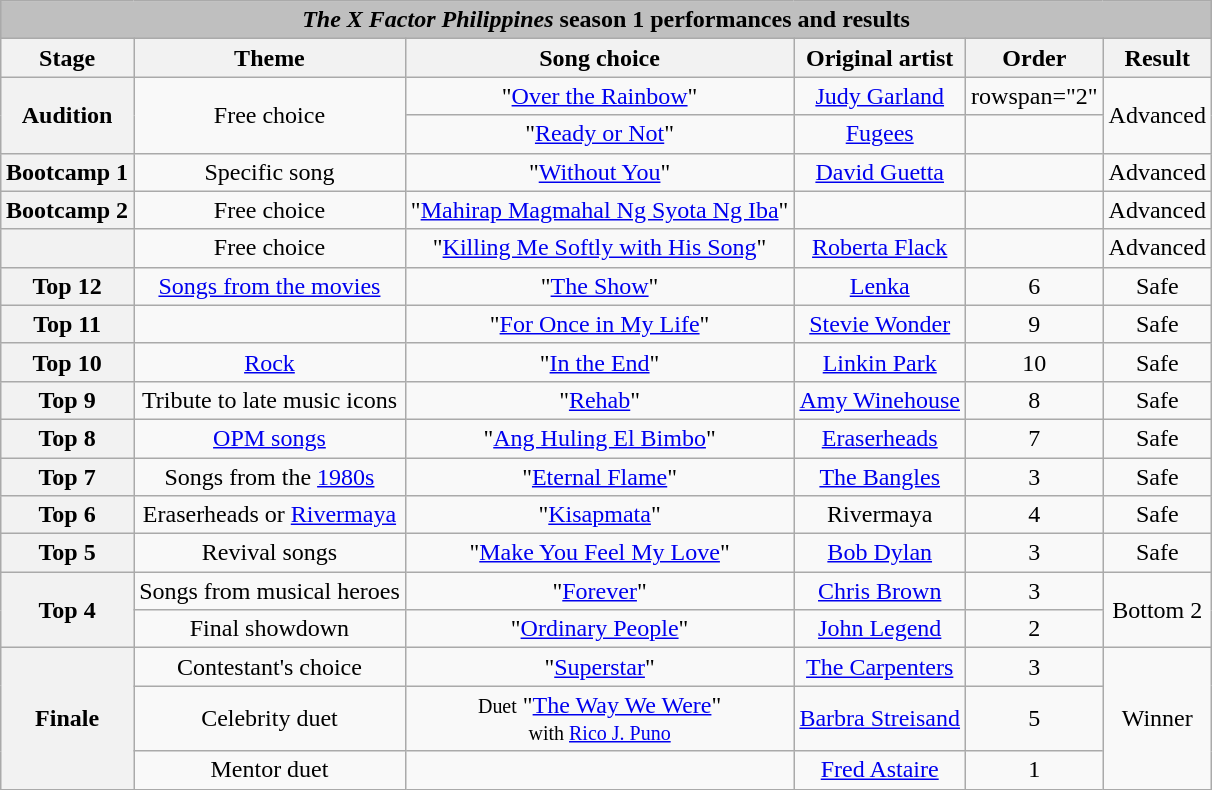<table class="wikitable collapsible autocollapse" style=" margin:1em auto 1em auto; text-align:center">
<tr>
<th colspan="6" style="background:#BFBFBF;"><em>The X Factor Philippines</em> season 1 performances and results</th>
</tr>
<tr>
<th>Stage</th>
<th>Theme</th>
<th>Song choice</th>
<th>Original artist</th>
<th>Order</th>
<th>Result</th>
</tr>
<tr>
<th rowspan="2">Audition</th>
<td rowspan="2">Free choice</td>
<td>"<a href='#'>Over the Rainbow</a>"</td>
<td><a href='#'>Judy Garland</a></td>
<td>rowspan="2" </td>
<td rowspan="2">Advanced</td>
</tr>
<tr>
<td>"<a href='#'>Ready or Not</a>"</td>
<td><a href='#'>Fugees</a></td>
</tr>
<tr>
<th>Bootcamp 1</th>
<td>Specific song</td>
<td>"<a href='#'>Without You</a>"</td>
<td><a href='#'>David Guetta</a></td>
<td></td>
<td>Advanced</td>
</tr>
<tr>
<th>Bootcamp 2</th>
<td>Free choice</td>
<td>"<a href='#'>Mahirap Magmahal Ng Syota Ng Iba</a>"</td>
<td></td>
<td></td>
<td>Advanced</td>
</tr>
<tr>
<th></th>
<td>Free choice</td>
<td>"<a href='#'>Killing Me Softly with His Song</a>"</td>
<td><a href='#'>Roberta Flack</a></td>
<td></td>
<td>Advanced</td>
</tr>
<tr>
<th>Top 12</th>
<td><a href='#'>Songs from the movies</a></td>
<td>"<a href='#'>The Show</a>"</td>
<td><a href='#'>Lenka</a></td>
<td>6</td>
<td>Safe</td>
</tr>
<tr>
<th>Top 11</th>
<td></td>
<td>"<a href='#'>For Once in My Life</a>"</td>
<td><a href='#'>Stevie Wonder</a></td>
<td>9</td>
<td>Safe</td>
</tr>
<tr>
<th>Top 10</th>
<td><a href='#'>Rock</a></td>
<td>"<a href='#'>In the End</a>"</td>
<td><a href='#'>Linkin Park</a></td>
<td>10</td>
<td>Safe</td>
</tr>
<tr>
<th>Top 9</th>
<td>Tribute to late music icons</td>
<td>"<a href='#'>Rehab</a>"</td>
<td><a href='#'>Amy Winehouse</a></td>
<td>8</td>
<td>Safe</td>
</tr>
<tr>
<th>Top 8</th>
<td><a href='#'>OPM songs</a></td>
<td>"<a href='#'>Ang Huling El Bimbo</a>"</td>
<td><a href='#'>Eraserheads</a></td>
<td>7</td>
<td>Safe</td>
</tr>
<tr>
<th>Top 7</th>
<td>Songs from the <a href='#'>1980s</a></td>
<td>"<a href='#'>Eternal Flame</a>"</td>
<td><a href='#'>The Bangles</a></td>
<td>3</td>
<td>Safe</td>
</tr>
<tr>
<th>Top 6</th>
<td>Eraserheads or <a href='#'>Rivermaya</a></td>
<td>"<a href='#'>Kisapmata</a>"</td>
<td>Rivermaya</td>
<td>4</td>
<td>Safe</td>
</tr>
<tr>
<th>Top 5</th>
<td>Revival songs</td>
<td>"<a href='#'>Make You Feel My Love</a>"</td>
<td><a href='#'>Bob Dylan</a></td>
<td>3</td>
<td>Safe</td>
</tr>
<tr>
<th rowspan="2">Top 4</th>
<td>Songs from musical heroes</td>
<td>"<a href='#'>Forever</a>"</td>
<td><a href='#'>Chris Brown</a></td>
<td>3</td>
<td rowspan="2">Bottom 2</td>
</tr>
<tr>
<td>Final showdown</td>
<td>"<a href='#'>Ordinary People</a>"</td>
<td><a href='#'>John Legend</a></td>
<td>2</td>
</tr>
<tr>
<th rowspan="3">Finale</th>
<td>Contestant's choice</td>
<td>"<a href='#'>Superstar</a>"</td>
<td><a href='#'>The Carpenters</a></td>
<td>3</td>
<td rowspan="3">Winner</td>
</tr>
<tr>
<td>Celebrity duet</td>
<td><small>Duet</small> "<a href='#'>The Way We Were</a>" <br><small>with <a href='#'>Rico J. Puno</a></small></td>
<td><a href='#'>Barbra Streisand</a></td>
<td>5</td>
</tr>
<tr>
<td>Mentor duet</td>
<td></td>
<td><a href='#'>Fred Astaire</a></td>
<td>1</td>
</tr>
</table>
